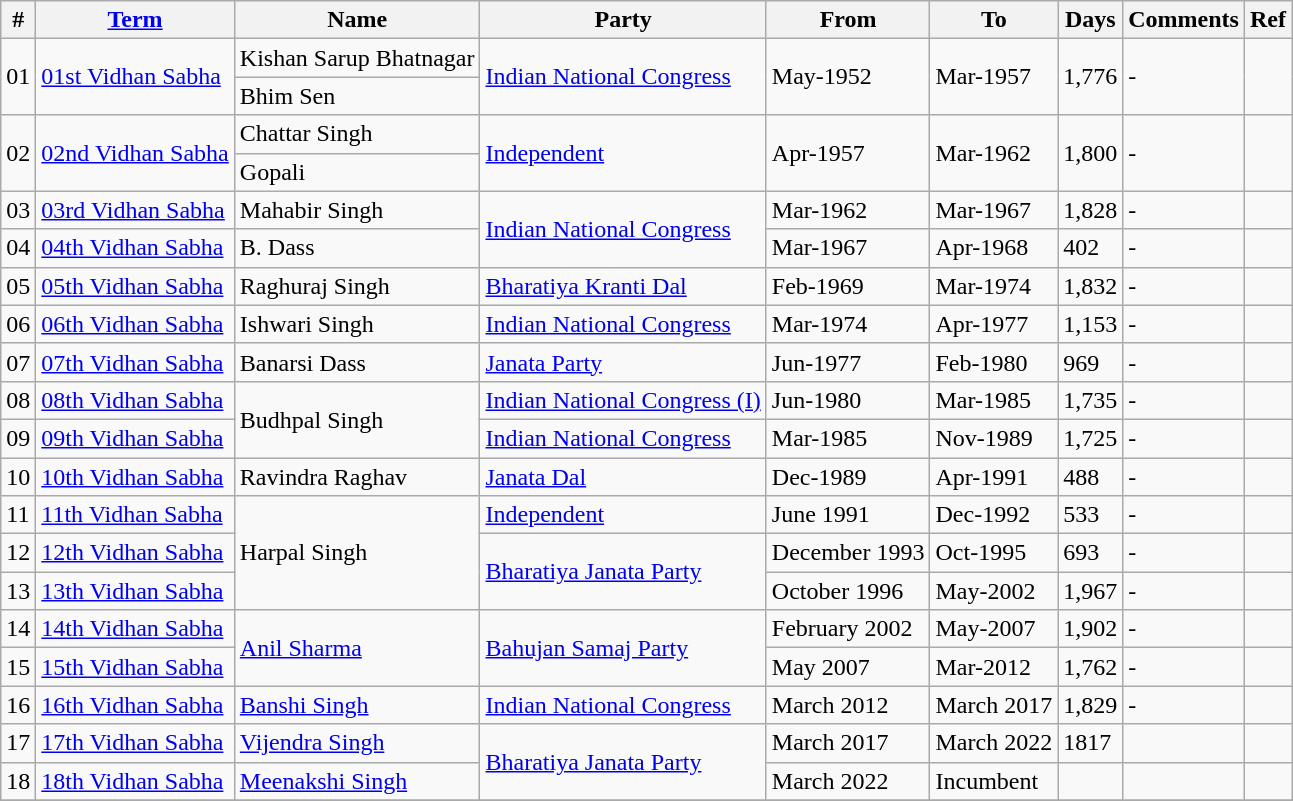<table class="wikitable sortable">
<tr>
<th>#</th>
<th><a href='#'>Term</a></th>
<th>Name</th>
<th>Party</th>
<th>From</th>
<th>To</th>
<th>Days</th>
<th>Comments</th>
<th>Ref</th>
</tr>
<tr>
<td rowspan="2">01</td>
<td rowspan="2"><a href='#'>01st Vidhan Sabha</a></td>
<td>Kishan Sarup Bhatnagar</td>
<td rowspan="2"><a href='#'>Indian National Congress</a></td>
<td rowspan="2">May-1952</td>
<td rowspan="2">Mar-1957</td>
<td rowspan="2">1,776</td>
<td rowspan="2">-</td>
<td rowspan="2"></td>
</tr>
<tr>
<td>Bhim Sen</td>
</tr>
<tr>
<td rowspan="2">02</td>
<td rowspan="2"><a href='#'>02nd Vidhan Sabha</a></td>
<td>Chattar Singh</td>
<td rowspan="2"><a href='#'>Independent</a></td>
<td rowspan="2">Apr-1957</td>
<td rowspan="2">Mar-1962</td>
<td rowspan="2">1,800</td>
<td rowspan="2">-</td>
<td rowspan="2"></td>
</tr>
<tr>
<td>Gopali</td>
</tr>
<tr>
<td>03</td>
<td><a href='#'>03rd Vidhan Sabha</a></td>
<td>Mahabir Singh</td>
<td rowspan="2"><a href='#'>Indian National Congress</a></td>
<td>Mar-1962</td>
<td>Mar-1967</td>
<td>1,828</td>
<td>-</td>
<td></td>
</tr>
<tr>
<td>04</td>
<td><a href='#'>04th Vidhan Sabha</a></td>
<td>B. Dass</td>
<td>Mar-1967</td>
<td>Apr-1968</td>
<td>402</td>
<td>-</td>
<td></td>
</tr>
<tr>
<td>05</td>
<td><a href='#'>05th Vidhan Sabha</a></td>
<td>Raghuraj Singh</td>
<td><a href='#'>Bharatiya Kranti Dal</a></td>
<td>Feb-1969</td>
<td>Mar-1974</td>
<td>1,832</td>
<td>-</td>
<td></td>
</tr>
<tr>
<td>06</td>
<td><a href='#'>06th Vidhan Sabha</a></td>
<td>Ishwari Singh</td>
<td><a href='#'>Indian National Congress</a></td>
<td>Mar-1974</td>
<td>Apr-1977</td>
<td>1,153</td>
<td>-</td>
<td></td>
</tr>
<tr>
<td>07</td>
<td><a href='#'>07th Vidhan Sabha</a></td>
<td>Banarsi Dass</td>
<td><a href='#'>Janata Party</a></td>
<td>Jun-1977</td>
<td>Feb-1980</td>
<td>969</td>
<td>-</td>
<td></td>
</tr>
<tr>
<td>08</td>
<td><a href='#'>08th Vidhan Sabha</a></td>
<td rowspan="2">Budhpal Singh</td>
<td><a href='#'>Indian National Congress (I)</a></td>
<td>Jun-1980</td>
<td>Mar-1985</td>
<td>1,735</td>
<td>-</td>
<td></td>
</tr>
<tr>
<td>09</td>
<td><a href='#'>09th Vidhan Sabha</a></td>
<td><a href='#'>Indian National Congress</a></td>
<td>Mar-1985</td>
<td>Nov-1989</td>
<td>1,725</td>
<td>-</td>
<td></td>
</tr>
<tr>
<td>10</td>
<td><a href='#'>10th Vidhan Sabha</a></td>
<td>Ravindra Raghav</td>
<td><a href='#'>Janata Dal</a></td>
<td>Dec-1989</td>
<td>Apr-1991</td>
<td>488</td>
<td>-</td>
<td></td>
</tr>
<tr>
<td>11</td>
<td><a href='#'>11th Vidhan Sabha</a></td>
<td rowspan="3">Harpal Singh</td>
<td><a href='#'>Independent</a></td>
<td>June 1991</td>
<td>Dec-1992</td>
<td>533</td>
<td>-</td>
<td></td>
</tr>
<tr>
<td>12</td>
<td><a href='#'>12th Vidhan Sabha</a></td>
<td rowspan="2"><a href='#'>Bharatiya Janata Party</a></td>
<td>December 1993</td>
<td>Oct-1995</td>
<td>693</td>
<td>-</td>
<td></td>
</tr>
<tr>
<td>13</td>
<td><a href='#'>13th Vidhan Sabha</a></td>
<td>October 1996</td>
<td>May-2002</td>
<td>1,967</td>
<td>-</td>
<td></td>
</tr>
<tr>
<td>14</td>
<td><a href='#'>14th Vidhan Sabha</a></td>
<td rowspan="2"><a href='#'>Anil Sharma</a></td>
<td rowspan="2"><a href='#'>Bahujan Samaj Party</a></td>
<td>February 2002</td>
<td>May-2007</td>
<td>1,902</td>
<td>-</td>
<td></td>
</tr>
<tr>
<td>15</td>
<td><a href='#'>15th Vidhan Sabha</a></td>
<td>May 2007</td>
<td>Mar-2012</td>
<td>1,762</td>
<td>-</td>
<td></td>
</tr>
<tr>
<td>16</td>
<td><a href='#'>16th Vidhan Sabha</a></td>
<td><a href='#'>Banshi Singh</a></td>
<td><a href='#'>Indian National Congress</a></td>
<td>March 2012</td>
<td>March 2017</td>
<td>1,829</td>
<td>-</td>
<td></td>
</tr>
<tr>
<td>17</td>
<td><a href='#'>17th Vidhan Sabha</a></td>
<td><a href='#'>Vijendra Singh</a></td>
<td rowspan="2"><a href='#'>Bharatiya Janata Party</a></td>
<td>March 2017</td>
<td>March 2022</td>
<td>1817</td>
<td></td>
<td></td>
</tr>
<tr>
<td>18</td>
<td><a href='#'>18th Vidhan Sabha</a></td>
<td><a href='#'>Meenakshi Singh</a></td>
<td>March 2022</td>
<td>Incumbent</td>
<td></td>
<td></td>
<td></td>
</tr>
<tr>
</tr>
</table>
